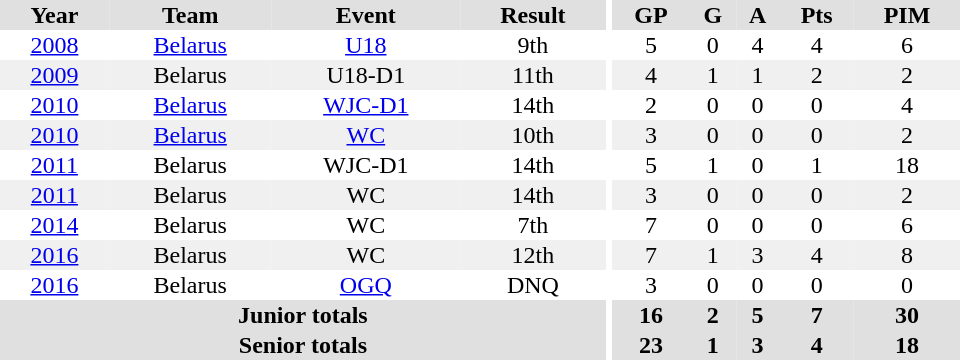<table border="0" cellpadding="1" cellspacing="0" ID="Table3" style="text-align:center; width:40em">
<tr ALIGN="center" bgcolor="#e0e0e0">
<th>Year</th>
<th>Team</th>
<th>Event</th>
<th>Result</th>
<th rowspan="99" bgcolor="#ffffff"></th>
<th>GP</th>
<th>G</th>
<th>A</th>
<th>Pts</th>
<th>PIM</th>
</tr>
<tr ALIGN="center">
<td><a href='#'>2008</a></td>
<td><a href='#'>Belarus</a></td>
<td><a href='#'>U18</a></td>
<td>9th</td>
<td>5</td>
<td>0</td>
<td>4</td>
<td>4</td>
<td>6</td>
</tr>
<tr ALIGN="center" bgcolor="#f0f0f0">
<td><a href='#'>2009</a></td>
<td>Belarus</td>
<td>U18-D1</td>
<td>11th</td>
<td>4</td>
<td>1</td>
<td>1</td>
<td>2</td>
<td>2</td>
</tr>
<tr ALIGN="center">
<td><a href='#'>2010</a></td>
<td><a href='#'>Belarus</a></td>
<td><a href='#'>WJC-D1</a></td>
<td>14th</td>
<td>2</td>
<td>0</td>
<td>0</td>
<td>0</td>
<td>4</td>
</tr>
<tr ALIGN="center" bgcolor="#f0f0f0">
<td><a href='#'>2010</a></td>
<td><a href='#'>Belarus</a></td>
<td><a href='#'>WC</a></td>
<td>10th</td>
<td>3</td>
<td>0</td>
<td>0</td>
<td>0</td>
<td>2</td>
</tr>
<tr ALIGN="center">
<td><a href='#'>2011</a></td>
<td>Belarus</td>
<td>WJC-D1</td>
<td>14th</td>
<td>5</td>
<td>1</td>
<td>0</td>
<td>1</td>
<td>18</td>
</tr>
<tr ALIGN="center" bgcolor="#f0f0f0">
<td><a href='#'>2011</a></td>
<td>Belarus</td>
<td>WC</td>
<td>14th</td>
<td>3</td>
<td>0</td>
<td>0</td>
<td>0</td>
<td>2</td>
</tr>
<tr ALIGN="center">
<td><a href='#'>2014</a></td>
<td>Belarus</td>
<td>WC</td>
<td>7th</td>
<td>7</td>
<td>0</td>
<td>0</td>
<td>0</td>
<td>6</td>
</tr>
<tr ALIGN="center" bgcolor="#f0f0f0">
<td><a href='#'>2016</a></td>
<td>Belarus</td>
<td>WC</td>
<td>12th</td>
<td>7</td>
<td>1</td>
<td>3</td>
<td>4</td>
<td>8</td>
</tr>
<tr>
<td><a href='#'>2016</a></td>
<td>Belarus</td>
<td><a href='#'>OGQ</a></td>
<td>DNQ</td>
<td>3</td>
<td>0</td>
<td>0</td>
<td>0</td>
<td>0</td>
</tr>
<tr bgcolor="#e0e0e0">
<th colspan="4">Junior totals</th>
<th>16</th>
<th>2</th>
<th>5</th>
<th>7</th>
<th>30</th>
</tr>
<tr bgcolor="#e0e0e0">
<th colspan="4">Senior totals</th>
<th>23</th>
<th>1</th>
<th>3</th>
<th>4</th>
<th>18</th>
</tr>
</table>
